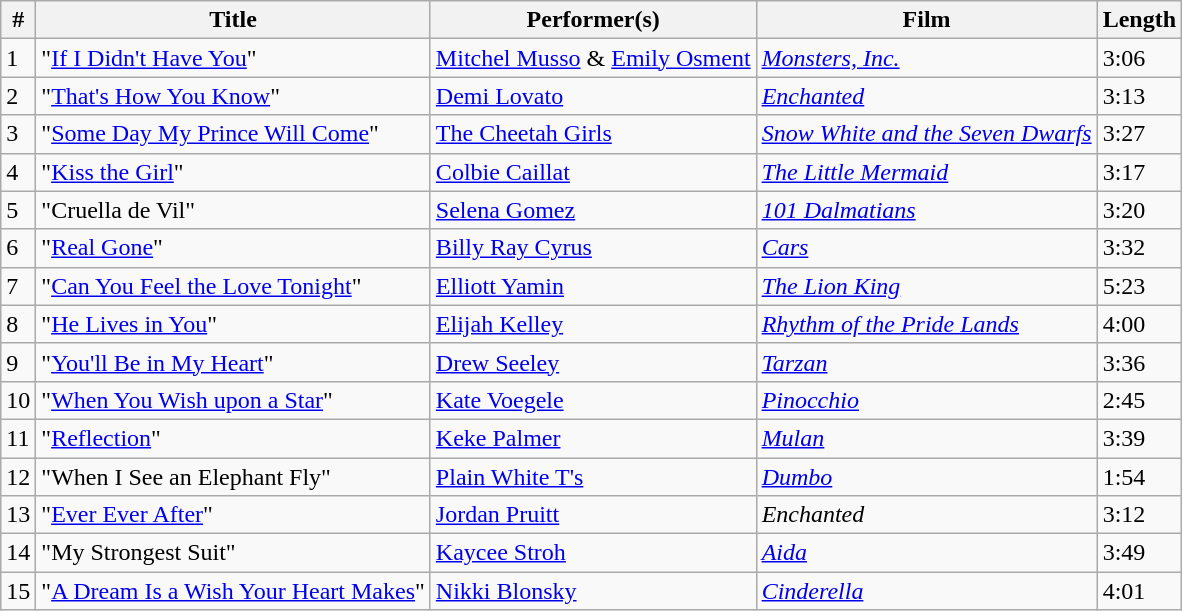<table class="wikitable" style="font-size: 100%">
<tr>
<th>#</th>
<th>Title</th>
<th>Performer(s)</th>
<th>Film</th>
<th>Length</th>
</tr>
<tr>
<td>1</td>
<td>"<a href='#'>If I Didn't Have You</a>"</td>
<td><a href='#'>Mitchel Musso</a> & <a href='#'>Emily Osment</a></td>
<td><em><a href='#'>Monsters, Inc.</a></em></td>
<td>3:06</td>
</tr>
<tr>
<td>2</td>
<td>"<a href='#'>That's How You Know</a>"</td>
<td><a href='#'>Demi Lovato</a></td>
<td><em><a href='#'>Enchanted</a></em></td>
<td>3:13</td>
</tr>
<tr>
<td>3</td>
<td>"<a href='#'>Some Day My Prince Will Come</a>"</td>
<td><a href='#'>The Cheetah Girls</a></td>
<td><em><a href='#'>Snow White and the Seven Dwarfs</a></em></td>
<td>3:27</td>
</tr>
<tr>
<td>4</td>
<td>"<a href='#'>Kiss the Girl</a>"</td>
<td><a href='#'>Colbie Caillat</a></td>
<td><em><a href='#'>The Little Mermaid</a></em></td>
<td>3:17</td>
</tr>
<tr>
<td>5</td>
<td>"Cruella de Vil"</td>
<td><a href='#'>Selena Gomez</a></td>
<td><em><a href='#'>101 Dalmatians</a></em></td>
<td>3:20</td>
</tr>
<tr>
<td>6</td>
<td>"<a href='#'>Real Gone</a>"</td>
<td><a href='#'>Billy Ray Cyrus</a></td>
<td><em><a href='#'>Cars</a></em></td>
<td>3:32</td>
</tr>
<tr>
<td>7</td>
<td>"<a href='#'>Can You Feel the Love Tonight</a>"</td>
<td><a href='#'>Elliott Yamin</a></td>
<td><em><a href='#'>The Lion King</a></em></td>
<td>5:23</td>
</tr>
<tr>
<td>8</td>
<td>"<a href='#'>He Lives in You</a>"</td>
<td><a href='#'>Elijah Kelley</a></td>
<td><em><a href='#'>Rhythm of the Pride Lands</a></em></td>
<td>4:00</td>
</tr>
<tr>
<td>9</td>
<td>"<a href='#'>You'll Be in My Heart</a>"</td>
<td><a href='#'>Drew Seeley</a></td>
<td><em><a href='#'>Tarzan</a></em></td>
<td>3:36</td>
</tr>
<tr>
<td>10</td>
<td>"<a href='#'>When You Wish upon a Star</a>"</td>
<td><a href='#'>Kate Voegele</a></td>
<td><em><a href='#'>Pinocchio</a></em></td>
<td>2:45</td>
</tr>
<tr>
<td>11</td>
<td>"<a href='#'>Reflection</a>"</td>
<td><a href='#'>Keke Palmer</a></td>
<td><em><a href='#'>Mulan</a></em></td>
<td>3:39</td>
</tr>
<tr>
<td>12</td>
<td>"When I See an Elephant Fly"</td>
<td><a href='#'>Plain White T's</a></td>
<td><em><a href='#'>Dumbo</a></em></td>
<td>1:54</td>
</tr>
<tr>
<td>13</td>
<td>"<a href='#'>Ever Ever After</a>"</td>
<td><a href='#'>Jordan Pruitt</a></td>
<td><em>Enchanted</em></td>
<td>3:12</td>
</tr>
<tr>
<td>14</td>
<td>"My Strongest Suit"</td>
<td><a href='#'>Kaycee Stroh</a></td>
<td><em><a href='#'>Aida</a></em></td>
<td>3:49</td>
</tr>
<tr>
<td>15</td>
<td>"<a href='#'>A Dream Is a Wish Your Heart Makes</a>"</td>
<td><a href='#'>Nikki Blonsky</a></td>
<td><em><a href='#'>Cinderella</a></em></td>
<td>4:01</td>
</tr>
</table>
